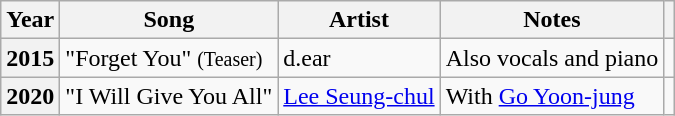<table class="wikitable sortable plainrowheaders">
<tr>
<th>Year</th>
<th>Song</th>
<th>Artist</th>
<th scope="col" class="unsortable">Notes</th>
<th scope="col" class="unsortable"></th>
</tr>
<tr>
<th scope="row">2015</th>
<td>"Forget You" <small>(Teaser)</small></td>
<td>d.ear</td>
<td>Also vocals and piano</td>
<td style="text-align:center"></td>
</tr>
<tr>
<th scope="row">2020</th>
<td>"I Will Give You All"</td>
<td><a href='#'>Lee Seung-chul</a></td>
<td>With <a href='#'>Go Yoon-jung</a></td>
<td style="text-align:center"></td>
</tr>
</table>
